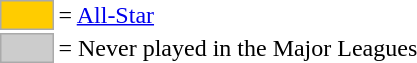<table>
<tr>
<td style="background:#fc0; border:1px solid #aaa; width:2em;"></td>
<td>= <a href='#'>All-Star</a></td>
</tr>
<tr>
<td style="background:#ccc; border:1px solid #aaa; width:2em;"></td>
<td>= Never played in the Major Leagues</td>
</tr>
</table>
